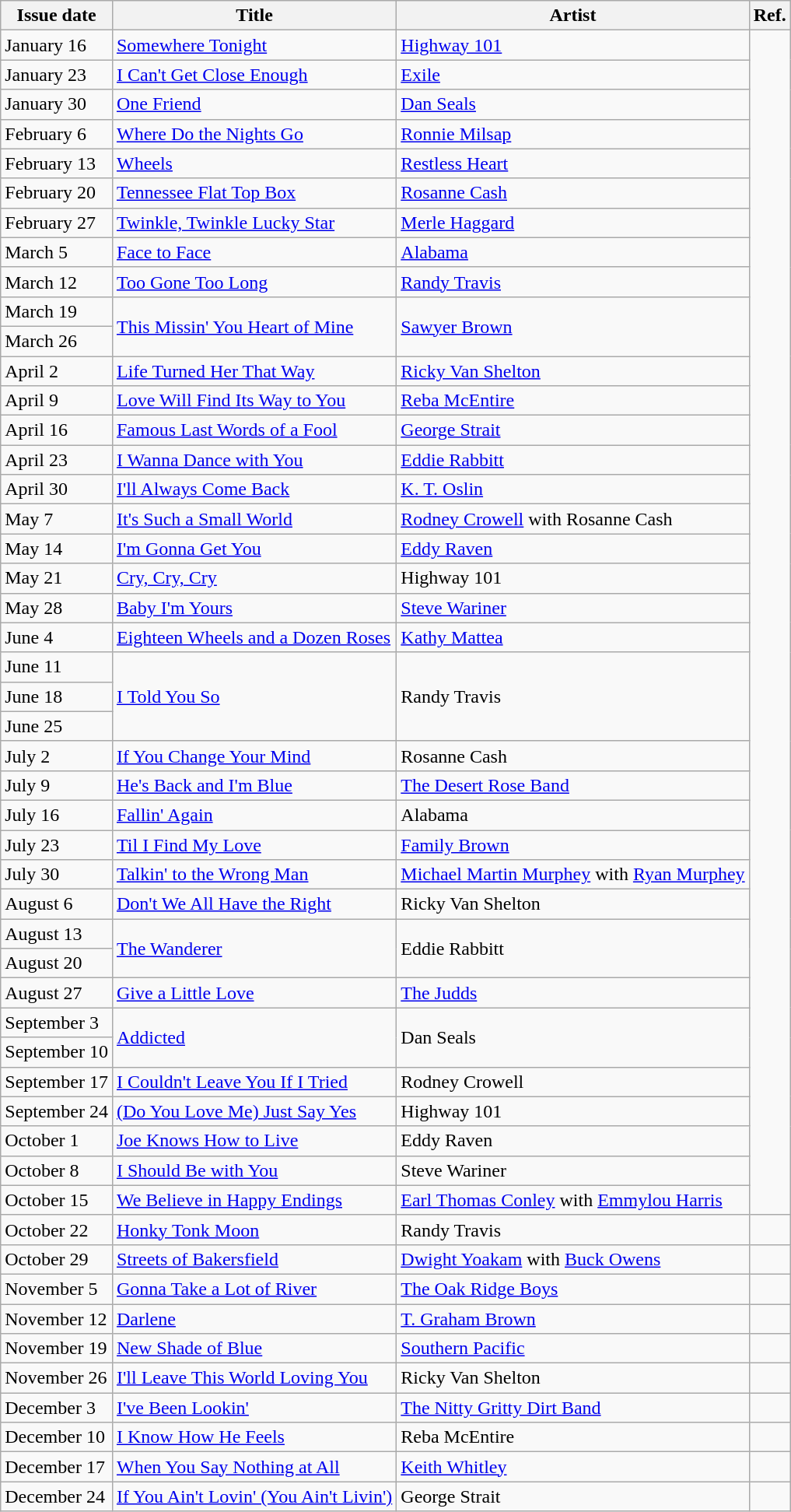<table class="wikitable">
<tr>
<th>Issue date</th>
<th>Title</th>
<th>Artist</th>
<th>Ref.</th>
</tr>
<tr>
<td>January 16</td>
<td><a href='#'>Somewhere Tonight</a></td>
<td><a href='#'>Highway 101</a></td>
</tr>
<tr>
<td>January 23</td>
<td><a href='#'>I Can't Get Close Enough</a></td>
<td><a href='#'>Exile</a></td>
</tr>
<tr>
<td>January 30</td>
<td><a href='#'>One Friend</a></td>
<td><a href='#'>Dan Seals</a></td>
</tr>
<tr>
<td>February 6</td>
<td><a href='#'>Where Do the Nights Go</a></td>
<td><a href='#'>Ronnie Milsap</a></td>
</tr>
<tr>
<td>February 13</td>
<td><a href='#'>Wheels</a></td>
<td><a href='#'>Restless Heart</a></td>
</tr>
<tr>
<td>February 20</td>
<td><a href='#'>Tennessee Flat Top Box</a></td>
<td><a href='#'>Rosanne Cash</a></td>
</tr>
<tr>
<td>February 27</td>
<td><a href='#'>Twinkle, Twinkle Lucky Star</a></td>
<td><a href='#'>Merle Haggard</a></td>
</tr>
<tr>
<td>March 5</td>
<td><a href='#'>Face to Face</a></td>
<td><a href='#'>Alabama</a></td>
</tr>
<tr>
<td>March 12</td>
<td><a href='#'>Too Gone Too Long</a></td>
<td><a href='#'>Randy Travis</a></td>
</tr>
<tr>
<td>March 19</td>
<td rowspan=2><a href='#'>This Missin' You Heart of Mine</a></td>
<td rowspan=2><a href='#'>Sawyer Brown</a></td>
</tr>
<tr>
<td>March 26</td>
</tr>
<tr>
<td>April 2</td>
<td><a href='#'>Life Turned Her That Way</a></td>
<td><a href='#'>Ricky Van Shelton</a></td>
</tr>
<tr>
<td>April 9</td>
<td><a href='#'>Love Will Find Its Way to You</a></td>
<td><a href='#'>Reba McEntire</a></td>
</tr>
<tr>
<td>April 16</td>
<td><a href='#'>Famous Last Words of a Fool</a></td>
<td><a href='#'>George Strait</a></td>
</tr>
<tr>
<td>April 23</td>
<td><a href='#'>I Wanna Dance with You</a></td>
<td><a href='#'>Eddie Rabbitt</a></td>
</tr>
<tr>
<td>April 30</td>
<td><a href='#'>I'll Always Come Back</a></td>
<td><a href='#'>K. T. Oslin</a></td>
</tr>
<tr>
<td>May 7</td>
<td><a href='#'>It's Such a Small World</a></td>
<td><a href='#'>Rodney Crowell</a> with Rosanne Cash</td>
</tr>
<tr>
<td>May 14</td>
<td><a href='#'>I'm Gonna Get You</a></td>
<td><a href='#'>Eddy Raven</a></td>
</tr>
<tr>
<td>May 21</td>
<td><a href='#'>Cry, Cry, Cry</a></td>
<td>Highway 101</td>
</tr>
<tr>
<td>May 28</td>
<td><a href='#'>Baby I'm Yours</a></td>
<td><a href='#'>Steve Wariner</a></td>
</tr>
<tr>
<td>June 4</td>
<td><a href='#'>Eighteen Wheels and a Dozen Roses</a></td>
<td><a href='#'>Kathy Mattea</a></td>
</tr>
<tr>
<td>June 11</td>
<td rowspan=3><a href='#'>I Told You So</a></td>
<td rowspan=3>Randy Travis</td>
</tr>
<tr>
<td>June 18</td>
</tr>
<tr>
<td>June 25</td>
</tr>
<tr>
<td>July 2</td>
<td><a href='#'>If You Change Your Mind</a></td>
<td>Rosanne Cash</td>
</tr>
<tr>
<td>July 9</td>
<td><a href='#'>He's Back and I'm Blue</a></td>
<td><a href='#'>The Desert Rose Band</a></td>
</tr>
<tr>
<td>July 16</td>
<td><a href='#'>Fallin' Again</a></td>
<td>Alabama</td>
</tr>
<tr>
<td>July 23</td>
<td><a href='#'>Til I Find My Love</a></td>
<td><a href='#'>Family Brown</a></td>
</tr>
<tr>
<td>July 30</td>
<td><a href='#'>Talkin' to the Wrong Man</a></td>
<td><a href='#'>Michael Martin Murphey</a> with <a href='#'>Ryan Murphey</a></td>
</tr>
<tr>
<td>August 6</td>
<td><a href='#'>Don't We All Have the Right</a></td>
<td>Ricky Van Shelton</td>
</tr>
<tr>
<td>August 13</td>
<td rowspan=2><a href='#'>The Wanderer</a></td>
<td rowspan=2>Eddie Rabbitt</td>
</tr>
<tr>
<td>August 20</td>
</tr>
<tr>
<td>August 27</td>
<td><a href='#'>Give a Little Love</a></td>
<td><a href='#'>The Judds</a></td>
</tr>
<tr>
<td>September 3</td>
<td rowspan=2><a href='#'>Addicted</a></td>
<td rowspan=2>Dan Seals</td>
</tr>
<tr>
<td>September 10</td>
</tr>
<tr>
<td>September 17</td>
<td><a href='#'>I Couldn't Leave You If I Tried</a></td>
<td>Rodney Crowell</td>
</tr>
<tr>
<td>September 24</td>
<td><a href='#'>(Do You Love Me) Just Say Yes</a></td>
<td>Highway 101</td>
</tr>
<tr>
<td>October 1</td>
<td><a href='#'>Joe Knows How to Live</a></td>
<td>Eddy Raven</td>
</tr>
<tr>
<td>October 8</td>
<td><a href='#'>I Should Be with You</a></td>
<td>Steve Wariner</td>
</tr>
<tr>
<td>October 15</td>
<td><a href='#'>We Believe in Happy Endings</a></td>
<td><a href='#'>Earl Thomas Conley</a> with <a href='#'>Emmylou Harris</a></td>
</tr>
<tr>
<td>October 22</td>
<td><a href='#'>Honky Tonk Moon</a></td>
<td>Randy Travis</td>
<td></td>
</tr>
<tr>
<td>October 29</td>
<td><a href='#'>Streets of Bakersfield</a></td>
<td><a href='#'>Dwight Yoakam</a> with <a href='#'>Buck Owens</a></td>
<td></td>
</tr>
<tr>
<td>November 5</td>
<td><a href='#'>Gonna Take a Lot of River</a></td>
<td><a href='#'>The Oak Ridge Boys</a></td>
<td></td>
</tr>
<tr>
<td>November 12</td>
<td><a href='#'>Darlene</a></td>
<td><a href='#'>T. Graham Brown</a></td>
<td></td>
</tr>
<tr>
<td>November 19</td>
<td><a href='#'>New Shade of Blue</a></td>
<td><a href='#'>Southern Pacific</a></td>
<td></td>
</tr>
<tr>
<td>November 26</td>
<td><a href='#'>I'll Leave This World Loving You</a></td>
<td>Ricky Van Shelton</td>
<td></td>
</tr>
<tr>
<td>December 3</td>
<td><a href='#'>I've Been Lookin'</a></td>
<td><a href='#'>The Nitty Gritty Dirt Band</a></td>
<td></td>
</tr>
<tr>
<td>December 10</td>
<td><a href='#'>I Know How He Feels</a></td>
<td>Reba McEntire</td>
<td></td>
</tr>
<tr>
<td>December 17</td>
<td><a href='#'>When You Say Nothing at All</a></td>
<td><a href='#'>Keith Whitley</a></td>
<td></td>
</tr>
<tr>
<td>December 24</td>
<td><a href='#'>If You Ain't Lovin' (You Ain't Livin')</a></td>
<td>George Strait</td>
<td></td>
</tr>
</table>
